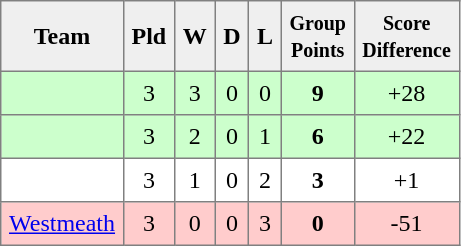<table style=border-collapse:collapse border=1 cellspacing=0 cellpadding=5>
<tr align=center bgcolor=#efefef>
<th>Team</th>
<th>Pld</th>
<th>W</th>
<th>D</th>
<th>L</th>
<th><small>Group<br>Points</small></th>
<th><small>Score<br>Difference</small></th>
</tr>
<tr align=center style="background:#cfc;">
<td style="text-align:left;"> </td>
<td>3</td>
<td>3</td>
<td>0</td>
<td>0</td>
<td><strong>9</strong></td>
<td>+28</td>
</tr>
<tr align=center style="background:#cfc;">
<td style="text-align:left;"> </td>
<td>3</td>
<td>2</td>
<td>0</td>
<td>1</td>
<td><strong>6</strong></td>
<td>+22</td>
</tr>
<tr align=center style="background:#ffffff;">
<td style="text-align:left;"> </td>
<td>3</td>
<td>1</td>
<td>0</td>
<td>2</td>
<td><strong>3</strong></td>
<td>+1</td>
</tr>
<tr align=center style="background:#ffcccc;">
<td style="text-align:left;"> <a href='#'>Westmeath</a></td>
<td>3</td>
<td>0</td>
<td>0</td>
<td>3</td>
<td><strong>0</strong></td>
<td>-51</td>
</tr>
</table>
